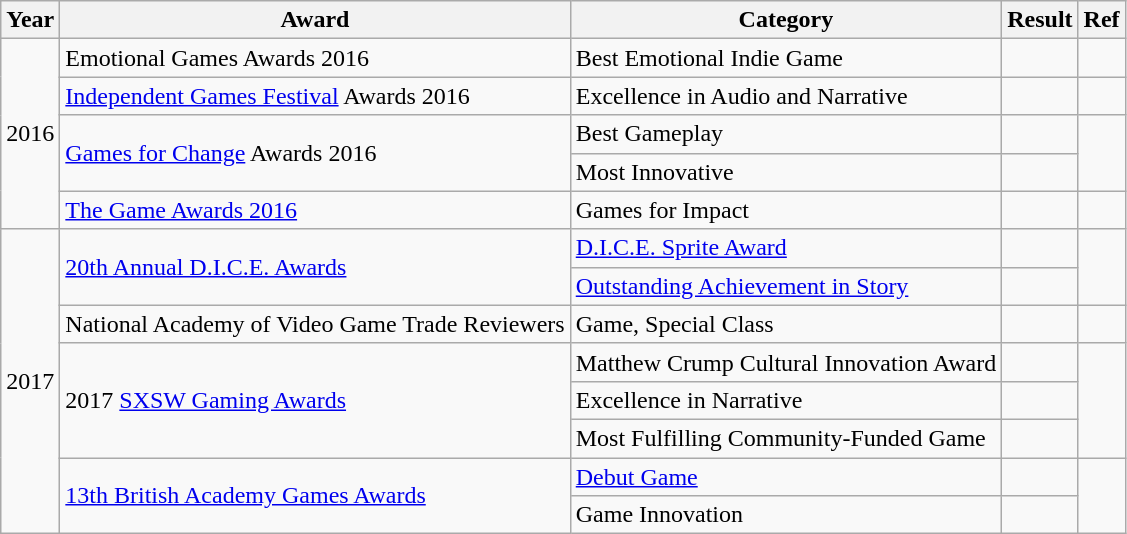<table class="wikitable sortable">
<tr>
<th>Year</th>
<th>Award</th>
<th>Category</th>
<th>Result</th>
<th>Ref</th>
</tr>
<tr>
<td rowspan="5" style="text-align:center;">2016</td>
<td>Emotional Games Awards 2016</td>
<td>Best Emotional Indie Game</td>
<td></td>
<td style="text-align: center;"></td>
</tr>
<tr>
<td><a href='#'>Independent Games Festival</a> Awards 2016</td>
<td>Excellence in Audio and Narrative</td>
<td></td>
<td style="text-align: center;"></td>
</tr>
<tr>
<td rowspan="2"><a href='#'>Games for Change</a> Awards 2016</td>
<td>Best Gameplay</td>
<td></td>
<td style="text-align: center;" rowspan="2"></td>
</tr>
<tr>
<td>Most Innovative</td>
<td></td>
</tr>
<tr>
<td><a href='#'>The Game Awards 2016</a></td>
<td>Games for Impact</td>
<td></td>
<td style="text-align: center;"></td>
</tr>
<tr>
<td rowspan="8" style="text-align:center;">2017</td>
<td rowspan="2"><a href='#'>20th Annual D.I.C.E. Awards</a></td>
<td><a href='#'>D.I.C.E. Sprite Award</a></td>
<td></td>
<td style="text-align: center;" rowspan="2"></td>
</tr>
<tr>
<td><a href='#'>Outstanding Achievement in Story</a></td>
<td></td>
</tr>
<tr>
<td>National Academy of Video Game Trade Reviewers</td>
<td>Game, Special Class</td>
<td></td>
<td style="text-align: center;"></td>
</tr>
<tr>
<td rowspan="3">2017 <a href='#'>SXSW Gaming Awards</a></td>
<td>Matthew Crump Cultural Innovation Award</td>
<td></td>
<td style="text-align: center;" rowspan="3"></td>
</tr>
<tr>
<td>Excellence in Narrative</td>
<td></td>
</tr>
<tr>
<td>Most Fulfilling Community-Funded Game</td>
<td></td>
</tr>
<tr>
<td rowspan="2"><a href='#'>13th British Academy Games Awards</a></td>
<td><a href='#'>Debut Game</a></td>
<td></td>
<td style="text-align: center;" rowspan="2"></td>
</tr>
<tr>
<td>Game Innovation</td>
<td></td>
</tr>
</table>
